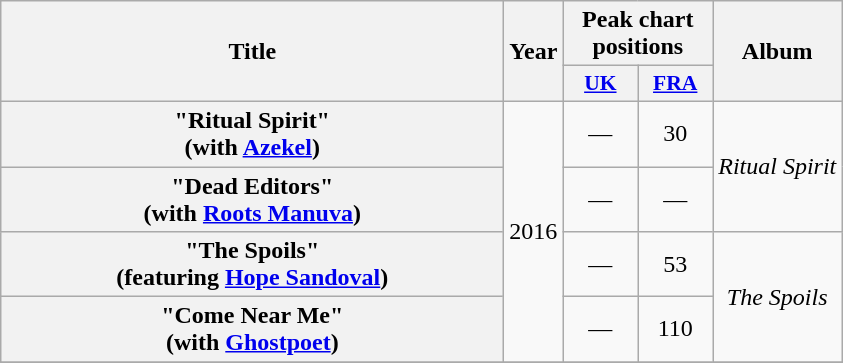<table class="wikitable plainrowheaders" style="text-align:center;" border="1">
<tr>
<th scope="col" rowspan="2" style="width:20.5em;">Title</th>
<th scope="col" rowspan="2">Year</th>
<th scope="col" colspan="2">Peak chart positions</th>
<th scope="col" rowspan="2">Album</th>
</tr>
<tr>
<th scope="col" style="width:3em;font-size:90%;"><a href='#'>UK</a><br></th>
<th scope="col" style="width:3em;font-size:90%;"><a href='#'>FRA</a><br></th>
</tr>
<tr>
<th scope="row">"Ritual Spirit"<br><span>(with <a href='#'>Azekel</a>)</span></th>
<td rowspan="4">2016</td>
<td>—</td>
<td>30</td>
<td rowspan="2"><em>Ritual Spirit</em></td>
</tr>
<tr>
<th scope="row">"Dead Editors"<br><span>(with <a href='#'>Roots Manuva</a>)</span></th>
<td>—</td>
<td>—</td>
</tr>
<tr>
<th scope="row">"The Spoils"<br><span>(featuring <a href='#'>Hope Sandoval</a>)</span></th>
<td>—</td>
<td>53<br></td>
<td rowspan="2"><em>The Spoils</em></td>
</tr>
<tr>
<th scope="row">"Come Near Me"<br><span>(with <a href='#'>Ghostpoet</a>)</span></th>
<td>—</td>
<td>110<br></td>
</tr>
<tr>
</tr>
</table>
